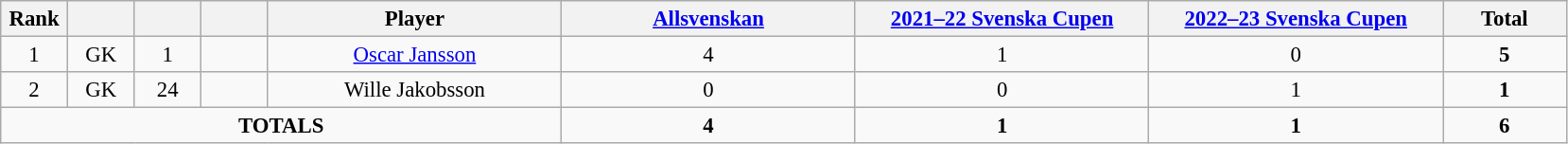<table class="wikitable" style="font-size: 95%; text-align: center;">
<tr>
<th width=40>Rank</th>
<th width=40></th>
<th width=40></th>
<th width=40></th>
<th width=200>Player</th>
<th width=200><a href='#'>Allsvenskan</a></th>
<th width=200><a href='#'>2021–22 Svenska Cupen</a></th>
<th width=200><a href='#'>2022–23 Svenska Cupen</a></th>
<th width=80><strong>Total</strong></th>
</tr>
<tr>
<td>1</td>
<td>GK</td>
<td>1</td>
<td></td>
<td><a href='#'>Oscar Jansson</a></td>
<td>4</td>
<td>1</td>
<td>0</td>
<td><strong>5</strong></td>
</tr>
<tr>
<td>2</td>
<td>GK</td>
<td>24</td>
<td></td>
<td>Wille Jakobsson</td>
<td>0</td>
<td>0</td>
<td>1</td>
<td><strong>1</strong></td>
</tr>
<tr>
<td colspan="5"><strong>TOTALS</strong></td>
<td><strong>4</strong></td>
<td><strong>1</strong></td>
<td><strong>1</strong></td>
<td><strong>6</strong></td>
</tr>
</table>
